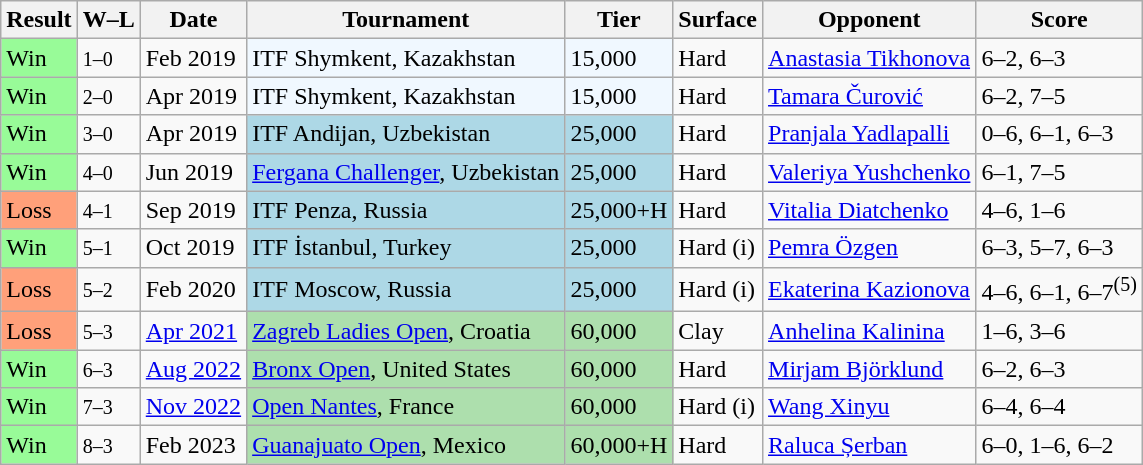<table class="sortable wikitable">
<tr>
<th>Result</th>
<th class=unsortable>W–L</th>
<th>Date</th>
<th>Tournament</th>
<th>Tier</th>
<th>Surface</th>
<th>Opponent</th>
<th class=unsortable>Score</th>
</tr>
<tr>
<td bgcolor=98FB98>Win</td>
<td><small>1–0</small></td>
<td>Feb 2019</td>
<td bgcolor=f0f8ff>ITF Shymkent, Kazakhstan</td>
<td bgcolor=f0f8ff>15,000</td>
<td>Hard</td>
<td> <a href='#'>Anastasia Tikhonova</a></td>
<td>6–2, 6–3</td>
</tr>
<tr>
<td bgcolor=98fb98>Win</td>
<td><small>2–0</small></td>
<td>Apr 2019</td>
<td bgcolor=f0f8ff>ITF Shymkent, Kazakhstan</td>
<td bgcolor=f0f8ff>15,000</td>
<td>Hard</td>
<td> <a href='#'>Tamara Čurović</a></td>
<td>6–2, 7–5</td>
</tr>
<tr>
<td bgcolor=98fb98>Win</td>
<td><small>3–0</small></td>
<td>Apr 2019</td>
<td bgcolor=lightblue>ITF Andijan, Uzbekistan</td>
<td bgcolor=lightblue>25,000</td>
<td>Hard</td>
<td> <a href='#'>Pranjala Yadlapalli</a></td>
<td>0–6, 6–1, 6–3</td>
</tr>
<tr>
<td bgcolor=98fb98>Win</td>
<td><small>4–0</small></td>
<td>Jun 2019</td>
<td bgcolor=lightblue><a href='#'>Fergana Challenger</a>, Uzbekistan</td>
<td bgcolor=lightblue>25,000</td>
<td>Hard</td>
<td> <a href='#'>Valeriya Yushchenko</a></td>
<td>6–1, 7–5</td>
</tr>
<tr>
<td bgcolor=ffa07a>Loss</td>
<td><small>4–1</small></td>
<td>Sep 2019</td>
<td bgcolor=lightblue>ITF Penza, Russia</td>
<td bgcolor=lightblue>25,000+H</td>
<td>Hard</td>
<td> <a href='#'>Vitalia Diatchenko</a></td>
<td>4–6, 1–6</td>
</tr>
<tr>
<td bgcolor=98fb98>Win</td>
<td><small>5–1</small></td>
<td>Oct 2019</td>
<td bgcolor=lightblue>ITF İstanbul, Turkey</td>
<td bgcolor=lightblue>25,000</td>
<td>Hard (i)</td>
<td> <a href='#'>Pemra Özgen</a></td>
<td>6–3, 5–7, 6–3</td>
</tr>
<tr>
<td bgcolor=ffa07a>Loss</td>
<td><small>5–2</small></td>
<td>Feb 2020</td>
<td bgcolor=lightblue>ITF Moscow, Russia</td>
<td bgcolor=lightblue>25,000</td>
<td>Hard (i)</td>
<td> <a href='#'>Ekaterina Kazionova</a></td>
<td>4–6, 6–1, 6–7<sup>(5)</sup></td>
</tr>
<tr>
<td bgcolor=ffa07a>Loss</td>
<td><small>5–3</small></td>
<td><a href='#'>Apr 2021</a></td>
<td bgcolor=addfad><a href='#'>Zagreb Ladies Open</a>, Croatia</td>
<td bgcolor=addfad>60,000</td>
<td>Clay</td>
<td> <a href='#'>Anhelina Kalinina</a></td>
<td>1–6, 3–6</td>
</tr>
<tr>
<td bgcolor=98FB98>Win</td>
<td><small>6–3</small></td>
<td><a href='#'>Aug 2022</a></td>
<td bgcolor=addfad><a href='#'>Bronx Open</a>, United States</td>
<td bgcolor=addfad>60,000</td>
<td>Hard</td>
<td> <a href='#'>Mirjam Björklund</a></td>
<td>6–2, 6–3</td>
</tr>
<tr>
<td bgcolor=98FB98>Win</td>
<td><small>7–3</small></td>
<td><a href='#'>Nov 2022</a></td>
<td bgcolor=addfad><a href='#'>Open Nantes</a>, France</td>
<td bgcolor=addfad>60,000</td>
<td>Hard (i)</td>
<td> <a href='#'>Wang Xinyu</a></td>
<td>6–4, 6–4</td>
</tr>
<tr>
<td bgcolor=98FB98>Win</td>
<td><small>8–3</small></td>
<td>Feb 2023</td>
<td bgcolor=addfad><a href='#'>Guanajuato Open</a>, Mexico</td>
<td bgcolor=addfad>60,000+H</td>
<td>Hard</td>
<td> <a href='#'>Raluca Șerban</a></td>
<td>6–0, 1–6, 6–2</td>
</tr>
</table>
